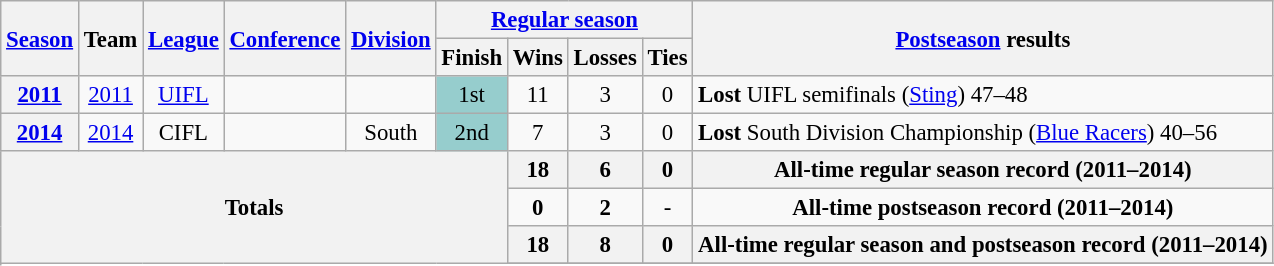<table class="wikitable" style="font-size: 95%;">
<tr>
<th rowspan="2"><a href='#'>Season</a></th>
<th rowspan="2">Team</th>
<th rowspan="2"><a href='#'>League</a></th>
<th rowspan="2"><a href='#'>Conference</a></th>
<th rowspan="2"><a href='#'>Division</a></th>
<th colspan="4"><a href='#'>Regular season</a></th>
<th rowspan="2"><a href='#'>Postseason</a> results</th>
</tr>
<tr>
<th>Finish</th>
<th>Wins</th>
<th>Losses</th>
<th>Ties</th>
</tr>
<tr>
<th style="text-align:center;"><a href='#'>2011</a></th>
<td style="text-align:center;"><a href='#'>2011</a></td>
<td style="text-align:center;"><a href='#'>UIFL</a></td>
<td style="text-align:center;"></td>
<td style="text-align:center;"></td>
<td style="text-align:center; background:#96cdcd;">1st</td>
<td style="text-align:center;">11</td>
<td style="text-align:center;">3</td>
<td style="text-align:center;">0</td>
<td><strong>Lost</strong> UIFL semifinals (<a href='#'>Sting</a>) 47–48</td>
</tr>
<tr>
<th style="text-align:center;"><a href='#'>2014</a></th>
<td style="text-align:center;"><a href='#'>2014</a></td>
<td style="text-align:center;">CIFL</td>
<td style="text-align:center;"></td>
<td style="text-align:center;">South</td>
<td style="text-align:center; background:#96cdcd;">2nd</td>
<td style="text-align:center;">7</td>
<td style="text-align:center;">3</td>
<td style="text-align:center;">0</td>
<td><strong>Lost</strong> South Division Championship (<a href='#'>Blue Racers</a>) 40–56</td>
</tr>
<tr>
<th style="text-align:center;" rowspan="5" colspan="6">Totals</th>
<th style="text-align:center;"><strong>18</strong></th>
<th style="text-align:center;"><strong>6</strong></th>
<th style="text-align:center;"><strong>0</strong></th>
<th style="text-align:center;" colspan="3"><strong>All-time regular season record (2011–2014)</strong></th>
</tr>
<tr style="text-align:center;">
<td><strong>0</strong></td>
<td><strong>2</strong></td>
<td>-</td>
<td colspan="3"><strong>All-time postseason record (2011–2014)</strong></td>
</tr>
<tr>
<th style="text-align:center;"><strong>18</strong></th>
<th style="text-align:center;"><strong>8</strong></th>
<th style="text-align:center;"><strong>0</strong></th>
<th style="text-align:center;" colspan="3"><strong>All-time regular season and  postseason record (2011–2014)</strong></th>
</tr>
<tr>
</tr>
</table>
